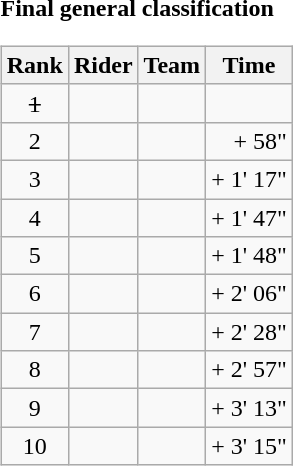<table>
<tr>
<td><strong>Final general classification</strong><br><table class="wikitable">
<tr>
<th scope="col">Rank</th>
<th scope="col">Rider</th>
<th scope="col">Team</th>
<th scope="col">Time</th>
</tr>
<tr>
<td style="text-align:center;"><s>1</s></td>
<td><s></s></td>
<td><s></s></td>
<td style="text-align:right;"><s></s></td>
</tr>
<tr>
<td style="text-align:center;">2</td>
<td></td>
<td></td>
<td style="text-align:right;">+ 58"</td>
</tr>
<tr>
<td style="text-align:center;">3</td>
<td></td>
<td></td>
<td style="text-align:right;">+ 1' 17"</td>
</tr>
<tr>
<td style="text-align:center;">4</td>
<td></td>
<td></td>
<td style="text-align:right;">+ 1' 47"</td>
</tr>
<tr>
<td style="text-align:center;">5</td>
<td></td>
<td></td>
<td style="text-align:right;">+ 1' 48"</td>
</tr>
<tr>
<td style="text-align:center;">6</td>
<td></td>
<td></td>
<td style="text-align:right;">+ 2' 06"</td>
</tr>
<tr>
<td style="text-align:center;">7</td>
<td></td>
<td></td>
<td style="text-align:right;">+ 2' 28"</td>
</tr>
<tr>
<td style="text-align:center;">8</td>
<td></td>
<td></td>
<td style="text-align:right;">+ 2' 57"</td>
</tr>
<tr>
<td style="text-align:center;">9</td>
<td></td>
<td></td>
<td style="text-align:right;">+ 3' 13"</td>
</tr>
<tr>
<td style="text-align:center;">10</td>
<td></td>
<td></td>
<td style="text-align:right;">+ 3' 15"</td>
</tr>
</table>
</td>
</tr>
</table>
